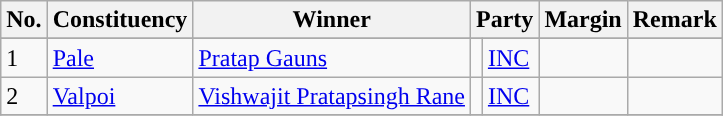<table class="wikitable sortable" border="1">
<tr>
<th>No.</th>
<th>Constituency</th>
<th>Winner</th>
<th colspan="2">Party</th>
<th>Margin</th>
<th>Remark</th>
</tr>
<tr>
</tr>
<tr>
<td>1</td>
<td><a href='#'>Pale</a></td>
<td><a href='#'>Pratap Gauns</a></td>
<td></td>
<td><a href='#'>INC</a></td>
<td></td>
<td></td>
</tr>
<tr>
<td>2</td>
<td><a href='#'>Valpoi</a></td>
<td><a href='#'>Vishwajit Pratapsingh Rane</a></td>
<td></td>
<td><a href='#'>INC</a></td>
<td></td>
<td></td>
</tr>
<tr>
</tr>
</table>
